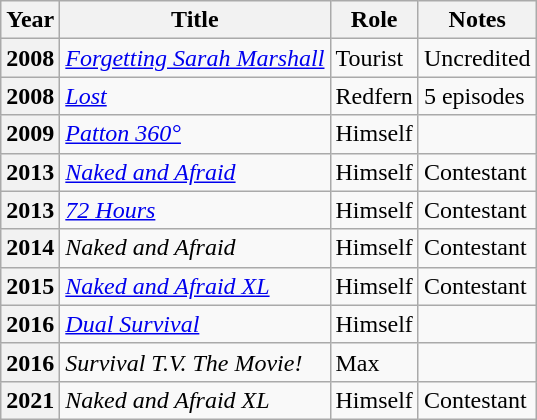<table class="wikitable sortable plainrowheaders">
<tr>
<th scope="col">Year</th>
<th scope="col">Title</th>
<th scope="col">Role</th>
<th scope="col" class="unsortable">Notes</th>
</tr>
<tr>
<th scope="row" style="text-align:center">2008</th>
<td><em><a href='#'>Forgetting Sarah Marshall</a></em></td>
<td>Tourist</td>
<td>Uncredited</td>
</tr>
<tr>
<th scope="row" style="text-align:center">2008</th>
<td><em><a href='#'>Lost</a></em></td>
<td>Redfern</td>
<td>5 episodes</td>
</tr>
<tr>
<th scope="row" style="text-align:center">2009</th>
<td><em><a href='#'>Patton 360°</a></em></td>
<td>Himself</td>
<td></td>
</tr>
<tr>
<th scope="row" style="text-align:center">2013</th>
<td><em><a href='#'>Naked and Afraid</a></em></td>
<td>Himself</td>
<td>Contestant</td>
</tr>
<tr>
<th scope="row" style="text-align:center">2013</th>
<td><em><a href='#'>72 Hours</a></em></td>
<td>Himself</td>
<td>Contestant</td>
</tr>
<tr>
<th scope="row" style="text-align:center">2014</th>
<td><em>Naked and Afraid</em></td>
<td>Himself</td>
<td>Contestant</td>
</tr>
<tr>
<th scope="row" style="text-align:center">2015</th>
<td><em><a href='#'>Naked and Afraid XL</a></em></td>
<td>Himself</td>
<td>Contestant</td>
</tr>
<tr>
<th scope="row" style="text-align:center">2016</th>
<td><em><a href='#'>Dual Survival</a></em></td>
<td>Himself</td>
<td></td>
</tr>
<tr>
<th scope="row" style="text-align:center">2016</th>
<td><em>Survival T.V. The Movie!</em></td>
<td>Max</td>
<td></td>
</tr>
<tr>
<th scope="row" style="text-align:center">2021</th>
<td><em>Naked and Afraid XL</em></td>
<td>Himself</td>
<td>Contestant</td>
</tr>
</table>
